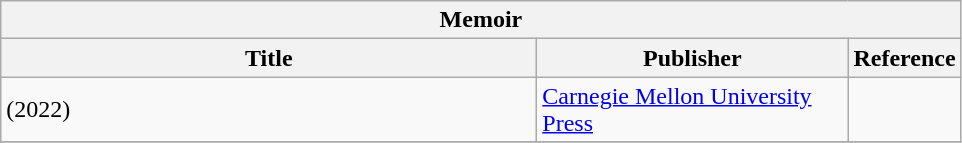<table class="wikitable">
<tr>
<th colspan="3">Memoir</th>
</tr>
<tr>
<th scope=col style="width: 350px;">Title</th>
<th scope=col style="width: 200px;">Publisher</th>
<th>Reference</th>
</tr>
<tr>
<td><em></em> (2022)</td>
<td><a href='#'>Carnegie Mellon University Press</a></td>
<td></td>
</tr>
<tr>
</tr>
</table>
